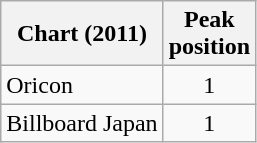<table class="wikitable sortable">
<tr>
<th>Chart (2011)</th>
<th>Peak<br>position</th>
</tr>
<tr>
<td>Oricon</td>
<td style="text-align:center;">1</td>
</tr>
<tr>
<td>Billboard Japan</td>
<td style="text-align:center;">1</td>
</tr>
</table>
